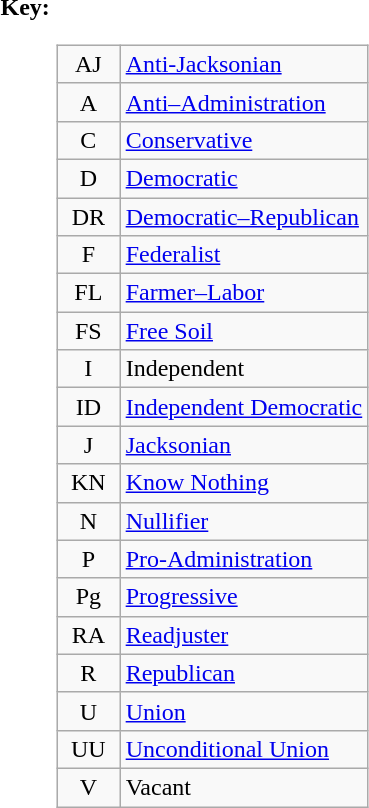<table align=right>
<tr valign=top>
<th>Key:</th>
<td><br><table class=wikitable>
<tr>
<td align=center width=35px >AJ</td>
<td><a href='#'>Anti-Jacksonian</a></td>
</tr>
<tr>
<td align=center width=35px >A</td>
<td><a href='#'>Anti–Administration</a></td>
</tr>
<tr>
<td align=center width=35px >C</td>
<td><a href='#'>Conservative</a></td>
</tr>
<tr>
<td align=center width=35px >D</td>
<td><a href='#'>Democratic</a></td>
</tr>
<tr>
<td align=center width=35px >DR</td>
<td><a href='#'>Democratic–Republican</a></td>
</tr>
<tr>
<td align=center width=35px >F</td>
<td><a href='#'>Federalist</a></td>
</tr>
<tr>
<td align=center width=35px >FL</td>
<td><a href='#'>Farmer–Labor</a></td>
</tr>
<tr>
<td align=center width=35px >FS</td>
<td><a href='#'>Free Soil</a></td>
</tr>
<tr>
<td align=center width=35px >I</td>
<td>Independent</td>
</tr>
<tr>
<td align=center width=35px >ID</td>
<td><a href='#'>Independent Democratic</a></td>
</tr>
<tr>
<td align=center width=35px >J</td>
<td><a href='#'>Jacksonian</a></td>
</tr>
<tr>
<td align=center width=35px >KN</td>
<td><a href='#'>Know Nothing</a></td>
</tr>
<tr>
<td align=center >N</td>
<td><a href='#'>Nullifier</a></td>
</tr>
<tr>
<td align=center width=35px >P</td>
<td><a href='#'>Pro-Administration</a></td>
</tr>
<tr>
<td align=center width=35px >Pg</td>
<td><a href='#'>Progressive</a></td>
</tr>
<tr>
<td align=center width=35px >RA</td>
<td><a href='#'>Readjuster</a></td>
</tr>
<tr>
<td align=center width=35px >R</td>
<td><a href='#'>Republican</a></td>
</tr>
<tr>
<td align=center width= 35px >U</td>
<td><a href='#'>Union</a></td>
</tr>
<tr>
<td align=center width= 35px >UU</td>
<td><a href='#'>Unconditional Union</a></td>
</tr>
<tr>
<td align=center width=35px >V</td>
<td>Vacant</td>
</tr>
</table>
</td>
</tr>
</table>
